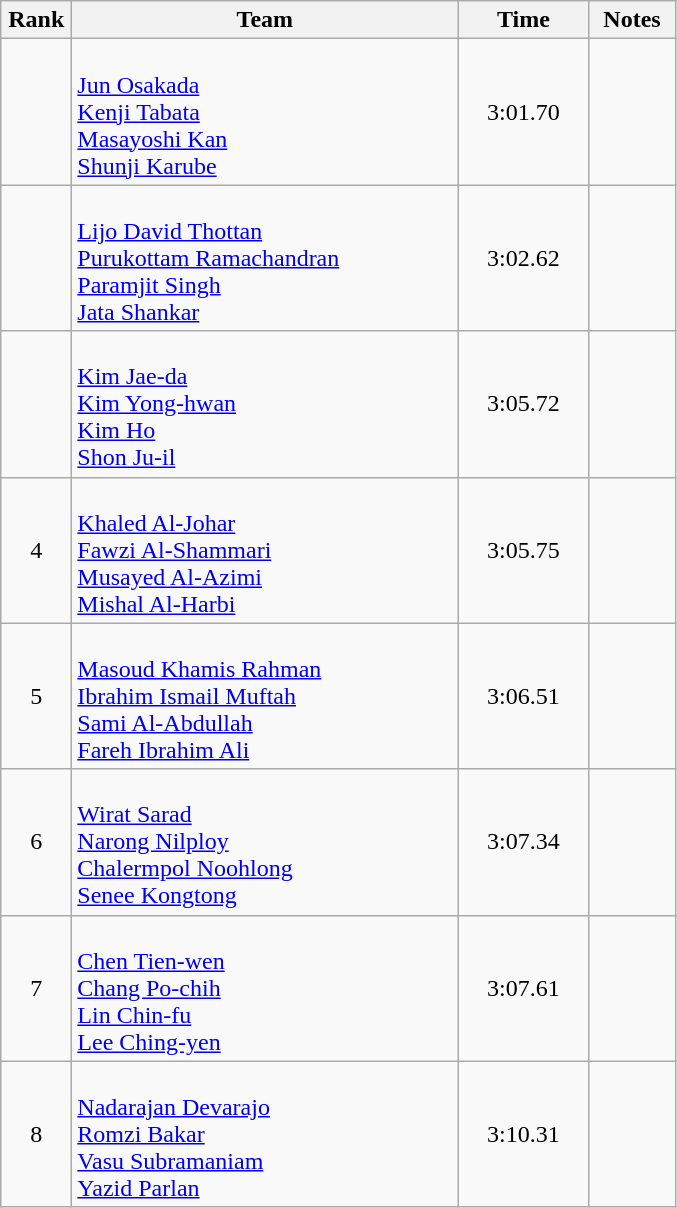<table class="wikitable" style="text-align:center">
<tr>
<th width=40>Rank</th>
<th width=250>Team</th>
<th width=80>Time</th>
<th width=50>Notes</th>
</tr>
<tr>
<td></td>
<td align=left><br><a href='#'>Jun Osakada</a><br><a href='#'>Kenji Tabata</a><br><a href='#'>Masayoshi Kan</a><br><a href='#'>Shunji Karube</a></td>
<td>3:01.70</td>
<td></td>
</tr>
<tr>
<td></td>
<td align=left><br><a href='#'>Lijo David Thottan</a><br><a href='#'>Purukottam Ramachandran</a><br><a href='#'>Paramjit Singh</a><br><a href='#'>Jata Shankar</a></td>
<td>3:02.62</td>
<td></td>
</tr>
<tr>
<td></td>
<td align=left><br><a href='#'>Kim Jae-da</a><br><a href='#'>Kim Yong-hwan</a><br><a href='#'>Kim Ho</a><br><a href='#'>Shon Ju-il</a></td>
<td>3:05.72</td>
<td></td>
</tr>
<tr>
<td>4</td>
<td align=left><br><a href='#'>Khaled Al-Johar</a><br><a href='#'>Fawzi Al-Shammari</a><br><a href='#'>Musayed Al-Azimi</a><br><a href='#'>Mishal Al-Harbi</a></td>
<td>3:05.75</td>
<td></td>
</tr>
<tr>
<td>5</td>
<td align=left><br><a href='#'>Masoud Khamis Rahman</a><br><a href='#'>Ibrahim Ismail Muftah</a><br><a href='#'>Sami Al-Abdullah</a><br><a href='#'>Fareh Ibrahim Ali</a></td>
<td>3:06.51</td>
<td></td>
</tr>
<tr>
<td>6</td>
<td align=left><br><a href='#'>Wirat Sarad</a><br><a href='#'>Narong Nilploy</a><br><a href='#'>Chalermpol Noohlong</a><br><a href='#'>Senee Kongtong</a></td>
<td>3:07.34</td>
<td></td>
</tr>
<tr>
<td>7</td>
<td align=left><br><a href='#'>Chen Tien-wen</a><br><a href='#'>Chang Po-chih</a><br><a href='#'>Lin Chin-fu</a><br><a href='#'>Lee Ching-yen</a></td>
<td>3:07.61</td>
<td></td>
</tr>
<tr>
<td>8</td>
<td align=left><br><a href='#'>Nadarajan Devarajo</a><br><a href='#'>Romzi Bakar</a><br><a href='#'>Vasu Subramaniam</a><br><a href='#'>Yazid Parlan</a></td>
<td>3:10.31</td>
<td></td>
</tr>
</table>
